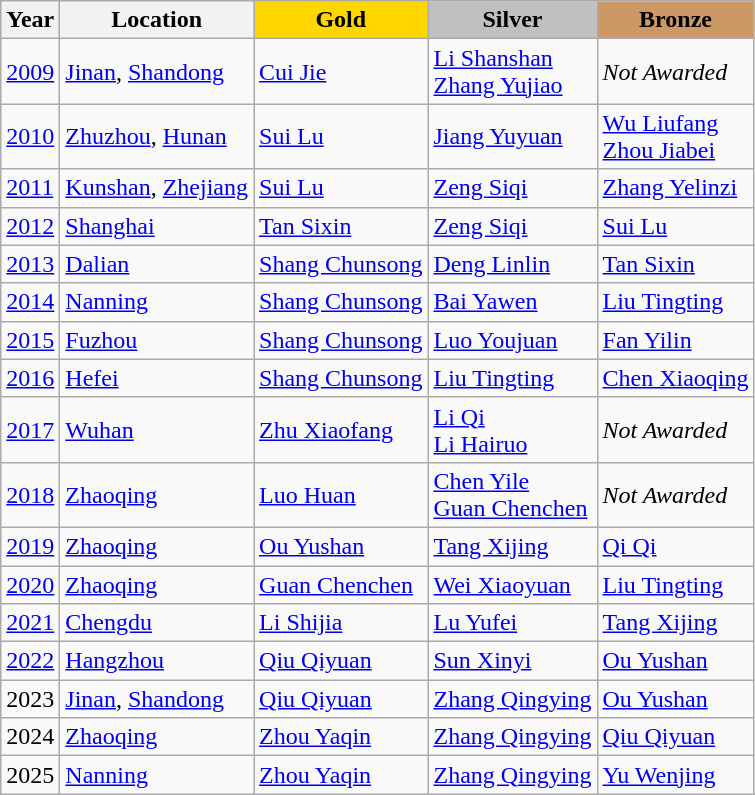<table class="wikitable">
<tr>
<th>Year</th>
<th>Location</th>
<td align=center bgcolor="gold"><strong>Gold</strong></td>
<td align=center bgcolor="silver"><strong>Silver</strong></td>
<td align=center bgcolor="cc9966"><strong>Bronze</strong></td>
</tr>
<tr>
<td><a href='#'>2009</a></td>
<td><a href='#'>Jinan</a>, <a href='#'>Shandong</a></td>
<td><a href='#'>Cui Jie</a></td>
<td><a href='#'>Li Shanshan</a><br><a href='#'>Zhang Yujiao</a></td>
<td><em>Not Awarded</em></td>
</tr>
<tr>
<td><a href='#'>2010</a></td>
<td><a href='#'>Zhuzhou</a>, <a href='#'>Hunan</a></td>
<td><a href='#'>Sui Lu</a></td>
<td><a href='#'>Jiang Yuyuan</a></td>
<td><a href='#'>Wu Liufang</a><br><a href='#'>Zhou Jiabei</a></td>
</tr>
<tr>
<td><a href='#'>2011</a></td>
<td><a href='#'>Kunshan</a>, <a href='#'>Zhejiang</a></td>
<td><a href='#'>Sui Lu</a></td>
<td><a href='#'>Zeng Siqi</a></td>
<td><a href='#'>Zhang Yelinzi</a></td>
</tr>
<tr>
<td><a href='#'>2012</a></td>
<td><a href='#'>Shanghai</a></td>
<td><a href='#'>Tan Sixin</a></td>
<td><a href='#'>Zeng Siqi</a></td>
<td><a href='#'>Sui Lu</a></td>
</tr>
<tr>
<td><a href='#'>2013</a></td>
<td><a href='#'>Dalian</a></td>
<td><a href='#'>Shang Chunsong</a></td>
<td><a href='#'>Deng Linlin</a></td>
<td><a href='#'>Tan Sixin</a></td>
</tr>
<tr>
<td><a href='#'>2014</a></td>
<td><a href='#'>Nanning</a></td>
<td><a href='#'>Shang Chunsong</a></td>
<td><a href='#'>Bai Yawen</a></td>
<td><a href='#'>Liu Tingting</a></td>
</tr>
<tr>
<td><a href='#'>2015</a></td>
<td><a href='#'>Fuzhou</a></td>
<td><a href='#'>Shang Chunsong</a></td>
<td><a href='#'>Luo Youjuan</a></td>
<td><a href='#'>Fan Yilin</a></td>
</tr>
<tr>
<td><a href='#'>2016</a></td>
<td><a href='#'>Hefei</a></td>
<td><a href='#'>Shang Chunsong</a></td>
<td><a href='#'>Liu Tingting</a></td>
<td><a href='#'>Chen Xiaoqing</a></td>
</tr>
<tr>
<td><a href='#'>2017</a></td>
<td><a href='#'>Wuhan</a></td>
<td><a href='#'>Zhu Xiaofang</a></td>
<td><a href='#'>Li Qi</a><br><a href='#'>Li Hairuo</a></td>
<td><em>Not Awarded</em></td>
</tr>
<tr>
<td><a href='#'>2018</a></td>
<td><a href='#'>Zhaoqing</a></td>
<td><a href='#'>Luo Huan</a></td>
<td><a href='#'>Chen Yile</a><br><a href='#'>Guan Chenchen</a></td>
<td><em>Not Awarded</em></td>
</tr>
<tr>
<td><a href='#'>2019</a></td>
<td><a href='#'>Zhaoqing</a></td>
<td><a href='#'>Ou Yushan</a></td>
<td><a href='#'>Tang Xijing</a></td>
<td><a href='#'>Qi Qi</a></td>
</tr>
<tr>
<td><a href='#'>2020</a></td>
<td><a href='#'>Zhaoqing</a></td>
<td><a href='#'>Guan Chenchen</a></td>
<td><a href='#'>Wei Xiaoyuan</a></td>
<td><a href='#'>Liu Tingting</a></td>
</tr>
<tr>
<td><a href='#'>2021</a></td>
<td><a href='#'>Chengdu</a></td>
<td><a href='#'>Li Shijia</a></td>
<td><a href='#'>Lu Yufei</a></td>
<td><a href='#'>Tang Xijing</a></td>
</tr>
<tr>
<td><a href='#'>2022</a></td>
<td><a href='#'>Hangzhou</a></td>
<td><a href='#'>Qiu Qiyuan</a></td>
<td><a href='#'>Sun Xinyi</a></td>
<td><a href='#'>Ou Yushan</a></td>
</tr>
<tr>
<td>2023</td>
<td><a href='#'>Jinan</a>, <a href='#'>Shandong</a></td>
<td><a href='#'>Qiu Qiyuan</a></td>
<td><a href='#'>Zhang Qingying</a></td>
<td><a href='#'>Ou Yushan</a></td>
</tr>
<tr>
<td>2024</td>
<td><a href='#'>Zhaoqing</a></td>
<td><a href='#'>Zhou Yaqin</a></td>
<td><a href='#'>Zhang Qingying</a></td>
<td><a href='#'>Qiu Qiyuan</a></td>
</tr>
<tr>
<td>2025</td>
<td><a href='#'>Nanning</a></td>
<td><a href='#'>Zhou Yaqin</a></td>
<td><a href='#'>Zhang Qingying</a></td>
<td><a href='#'>Yu Wenjing</a></td>
</tr>
</table>
